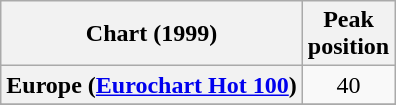<table class="wikitable sortable plainrowheaders" style="text-align:center">
<tr>
<th>Chart (1999)</th>
<th>Peak<br>position</th>
</tr>
<tr>
<th scope="row">Europe (<a href='#'>Eurochart Hot 100</a>)</th>
<td>40</td>
</tr>
<tr>
</tr>
<tr>
</tr>
<tr>
</tr>
</table>
